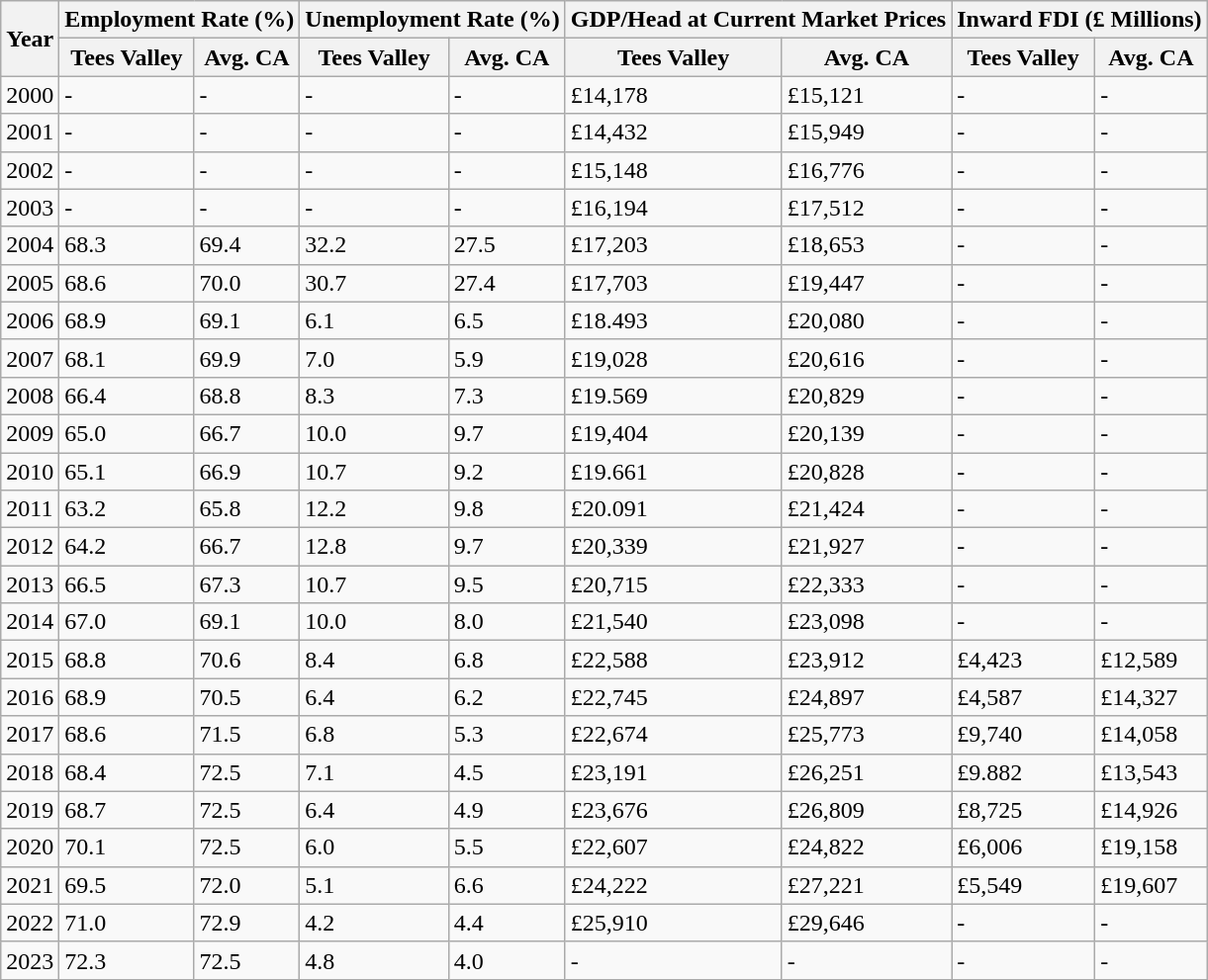<table class="wikitable sortable">
<tr>
<th rowspan="2">Year</th>
<th colspan="2">Employment Rate (%)</th>
<th colspan="2">Unemployment Rate (%)</th>
<th colspan="2">GDP/Head at Current Market Prices</th>
<th colspan="2">Inward FDI (£ Millions)</th>
</tr>
<tr>
<th>Tees Valley</th>
<th>Avg. CA</th>
<th>Tees Valley</th>
<th>Avg. CA</th>
<th>Tees Valley</th>
<th>Avg. CA</th>
<th>Tees Valley</th>
<th>Avg. CA</th>
</tr>
<tr>
<td>2000</td>
<td>-</td>
<td>-</td>
<td>-</td>
<td>-</td>
<td>£14,178</td>
<td>£15,121</td>
<td>-</td>
<td>-</td>
</tr>
<tr>
<td>2001</td>
<td>-</td>
<td>-</td>
<td>-</td>
<td>-</td>
<td>£14,432</td>
<td>£15,949</td>
<td>-</td>
<td>-</td>
</tr>
<tr>
<td>2002</td>
<td>-</td>
<td>-</td>
<td>-</td>
<td>-</td>
<td>£15,148</td>
<td>£16,776</td>
<td>-</td>
<td>-</td>
</tr>
<tr>
<td>2003</td>
<td>-</td>
<td>-</td>
<td>-</td>
<td>-</td>
<td>£16,194</td>
<td>£17,512</td>
<td>-</td>
<td>-</td>
</tr>
<tr>
<td>2004</td>
<td>68.3</td>
<td>69.4</td>
<td>32.2</td>
<td>27.5</td>
<td>£17,203</td>
<td>£18,653</td>
<td>-</td>
<td>-</td>
</tr>
<tr>
<td>2005</td>
<td>68.6</td>
<td>70.0</td>
<td>30.7</td>
<td>27.4</td>
<td>£17,703</td>
<td>£19,447</td>
<td>-</td>
<td>-</td>
</tr>
<tr>
<td>2006</td>
<td>68.9</td>
<td>69.1</td>
<td>6.1</td>
<td>6.5</td>
<td>£18.493</td>
<td>£20,080</td>
<td>-</td>
<td>-</td>
</tr>
<tr>
<td>2007</td>
<td>68.1</td>
<td>69.9</td>
<td>7.0</td>
<td>5.9</td>
<td>£19,028</td>
<td>£20,616</td>
<td>-</td>
<td>-</td>
</tr>
<tr>
<td>2008</td>
<td>66.4</td>
<td>68.8</td>
<td>8.3</td>
<td>7.3</td>
<td>£19.569</td>
<td>£20,829</td>
<td>-</td>
<td>-</td>
</tr>
<tr>
<td>2009</td>
<td>65.0</td>
<td>66.7</td>
<td>10.0</td>
<td>9.7</td>
<td>£19,404</td>
<td>£20,139</td>
<td>-</td>
<td>-</td>
</tr>
<tr>
<td>2010</td>
<td>65.1</td>
<td>66.9</td>
<td>10.7</td>
<td>9.2</td>
<td>£19.661</td>
<td>£20,828</td>
<td>-</td>
<td>-</td>
</tr>
<tr>
<td>2011</td>
<td>63.2</td>
<td>65.8</td>
<td>12.2</td>
<td>9.8</td>
<td>£20.091</td>
<td>£21,424</td>
<td>-</td>
<td>-</td>
</tr>
<tr>
<td>2012</td>
<td>64.2</td>
<td>66.7</td>
<td>12.8</td>
<td>9.7</td>
<td>£20,339</td>
<td>£21,927</td>
<td>-</td>
<td>-</td>
</tr>
<tr>
<td>2013</td>
<td>66.5</td>
<td>67.3</td>
<td>10.7</td>
<td>9.5</td>
<td>£20,715</td>
<td>£22,333</td>
<td>-</td>
<td>-</td>
</tr>
<tr>
<td>2014</td>
<td>67.0</td>
<td>69.1</td>
<td>10.0</td>
<td>8.0</td>
<td>£21,540</td>
<td>£23,098</td>
<td>-</td>
<td>-</td>
</tr>
<tr>
<td>2015</td>
<td>68.8</td>
<td>70.6</td>
<td>8.4</td>
<td>6.8</td>
<td>£22,588</td>
<td>£23,912</td>
<td>£4,423</td>
<td>£12,589</td>
</tr>
<tr>
<td>2016</td>
<td>68.9</td>
<td>70.5</td>
<td>6.4</td>
<td>6.2</td>
<td>£22,745</td>
<td>£24,897</td>
<td>£4,587</td>
<td>£14,327</td>
</tr>
<tr>
<td>2017</td>
<td>68.6</td>
<td>71.5</td>
<td>6.8</td>
<td>5.3</td>
<td>£22,674</td>
<td>£25,773</td>
<td>£9,740</td>
<td>£14,058</td>
</tr>
<tr>
<td>2018</td>
<td>68.4</td>
<td>72.5</td>
<td>7.1</td>
<td>4.5</td>
<td>£23,191</td>
<td>£26,251</td>
<td>£9.882</td>
<td>£13,543</td>
</tr>
<tr>
<td>2019</td>
<td>68.7</td>
<td>72.5</td>
<td>6.4</td>
<td>4.9</td>
<td>£23,676</td>
<td>£26,809</td>
<td>£8,725</td>
<td>£14,926</td>
</tr>
<tr>
<td>2020</td>
<td>70.1</td>
<td>72.5</td>
<td>6.0</td>
<td>5.5</td>
<td>£22,607</td>
<td>£24,822</td>
<td>£6,006</td>
<td>£19,158</td>
</tr>
<tr>
<td>2021</td>
<td>69.5</td>
<td>72.0</td>
<td>5.1</td>
<td>6.6</td>
<td>£24,222</td>
<td>£27,221</td>
<td>£5,549</td>
<td>£19,607</td>
</tr>
<tr>
<td>2022</td>
<td>71.0</td>
<td>72.9</td>
<td>4.2</td>
<td>4.4</td>
<td>£25,910</td>
<td>£29,646</td>
<td>-</td>
<td>-</td>
</tr>
<tr>
<td>2023</td>
<td>72.3</td>
<td>72.5</td>
<td>4.8</td>
<td>4.0</td>
<td>-</td>
<td>-</td>
<td>-</td>
<td>-</td>
</tr>
</table>
